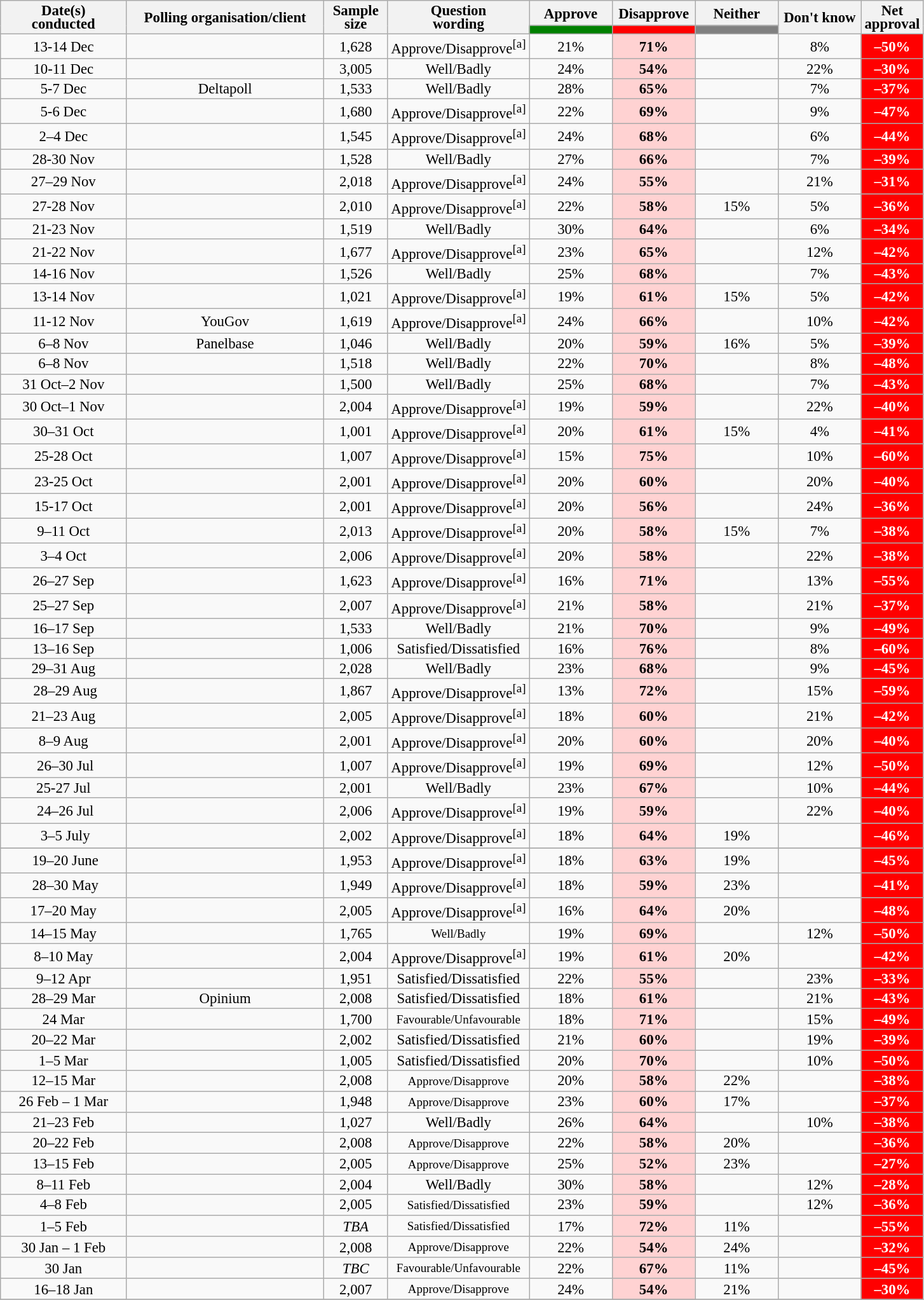<table class="wikitable collapsible sortable" style="text-align:center;font-size:95%;line-height:14px;">
<tr>
<th style="width:125px;" rowspan="2">Date(s)<br>conducted</th>
<th style="width:200px;" rowspan="2">Polling organisation/client</th>
<th style="width:60px;" rowspan="2">Sample size</th>
<th style="width:120px;" rowspan="2">Question<br>wording</th>
<th class="unsortable" style="width:80px;">Approve</th>
<th class="unsortable" style="width: 80px;">Disapprove</th>
<th class="unsortable" style="width:80px;">Neither</th>
<th class="unsortable" style="width:80px;" rowspan="2">Don't know</th>
<th class="unsortable" style="width:20px;" rowspan="2">Net approval</th>
</tr>
<tr>
<th class="unsortable" style="color:inherit;background:green;width:60px;"></th>
<th class="unsortable" style="color:inherit;background:red;width:60px;"></th>
<th class="unsortable" style="color:inherit;background:grey;width:60px;"></th>
</tr>
<tr>
<td>13-14 Dec</td>
<td></td>
<td>1,628</td>
<td>Approve/Disapprove<sup>[a]</sup></td>
<td>21%</td>
<td style="background:#FFD2D2"><strong>71%</strong></td>
<td></td>
<td>8%</td>
<td style="background:red;color:white;"><strong>–50%</strong></td>
</tr>
<tr>
<td>10-11 Dec</td>
<td> </td>
<td>3,005</td>
<td>Well/Badly</td>
<td>24%</td>
<td style="background:#FFD2D2"><strong>54%</strong></td>
<td></td>
<td>22%</td>
<td style="background:red;color:white;"><strong>–30%</strong></td>
</tr>
<tr>
<td>5-7 Dec</td>
<td>Deltapoll</td>
<td>1,533</td>
<td>Well/Badly</td>
<td>28%</td>
<td style="background:#FFD2D2"><strong>65%</strong></td>
<td></td>
<td>7%</td>
<td style="background:red;color:white;"><strong>–37%</strong></td>
</tr>
<tr>
<td>5-6 Dec</td>
<td></td>
<td>1,680</td>
<td>Approve/Disapprove<sup>[a]</sup></td>
<td>22%</td>
<td style="background:#FFD2D2"><strong>69%</strong></td>
<td></td>
<td>9%</td>
<td style="background:red;color:white;"><strong>–47%</strong></td>
</tr>
<tr>
<td>2–4 Dec</td>
<td></td>
<td>1,545</td>
<td>Approve/Disapprove<sup>[a]</sup></td>
<td>24%</td>
<td style="background:#FFD2D2"><strong>68%</strong></td>
<td></td>
<td>6%</td>
<td style="background:red;color:white;"><strong>–44%</strong></td>
</tr>
<tr>
<td>28-30 Nov</td>
<td></td>
<td>1,528</td>
<td>Well/Badly</td>
<td>27%</td>
<td style="background:#FFD2D2"><strong>66%</strong></td>
<td></td>
<td>7%</td>
<td style="background:red;color:white;"><strong>–39%</strong></td>
</tr>
<tr>
<td>27–29 Nov</td>
<td></td>
<td>2,018</td>
<td>Approve/Disapprove<sup>[a]</sup></td>
<td>24%</td>
<td style="background:#FFD2D2"><strong>55%</strong></td>
<td></td>
<td>21%</td>
<td style="background:red;color:white;"><strong>–31%</strong></td>
</tr>
<tr>
<td>27-28 Nov</td>
<td></td>
<td>2,010</td>
<td>Approve/Disapprove<sup>[a]</sup></td>
<td>22%</td>
<td style="background:#FFD2D2"><strong>58%</strong></td>
<td>15%</td>
<td>5%</td>
<td style="background:red;color:white;"><strong>–36%</strong></td>
</tr>
<tr>
<td>21-23 Nov</td>
<td></td>
<td>1,519</td>
<td>Well/Badly</td>
<td>30%</td>
<td style="background:#FFD2D2"><strong>64%</strong></td>
<td></td>
<td>6%</td>
<td style="background:red;color:white;"><strong>–34%</strong></td>
</tr>
<tr>
<td>21-22 Nov</td>
<td></td>
<td>1,677</td>
<td>Approve/Disapprove<sup>[a]</sup></td>
<td>23%</td>
<td style="background:#FFD2D2"><strong>65%</strong></td>
<td></td>
<td>12%</td>
<td style="background:red;color:white;"><strong>–42%</strong></td>
</tr>
<tr>
<td>14-16 Nov</td>
<td></td>
<td>1,526</td>
<td>Well/Badly</td>
<td>25%</td>
<td style="background:#FFD2D2"><strong>68%</strong></td>
<td></td>
<td>7%</td>
<td style="background:red;color:white;"><strong>–43%</strong></td>
</tr>
<tr>
<td>13-14 Nov</td>
<td></td>
<td>1,021</td>
<td>Approve/Disapprove<sup>[a]</sup></td>
<td>19%</td>
<td style="background:#FFD2D2"><strong>61%</strong></td>
<td>15%</td>
<td>5%</td>
<td style="background:red;color:white;"><strong>–42%</strong></td>
</tr>
<tr>
<td>11-12 Nov</td>
<td>YouGov</td>
<td>1,619</td>
<td>Approve/Disapprove<sup>[a]</sup></td>
<td>24%</td>
<td style="background:#FFD2D2"><strong>66%</strong></td>
<td></td>
<td>10%</td>
<td style="background:red;color:white;"><strong>–42%</strong></td>
</tr>
<tr>
<td>6–8 Nov</td>
<td>Panelbase</td>
<td>1,046</td>
<td>Well/Badly</td>
<td>20%</td>
<td style="background:#FFD2D2"><strong>59%</strong></td>
<td>16%</td>
<td>5%</td>
<td style="background:red;color:white;"><strong>–39%</strong></td>
</tr>
<tr>
<td>6–8 Nov</td>
<td></td>
<td>1,518</td>
<td>Well/Badly</td>
<td>22%</td>
<td style="background:#FFD2D2"><strong>70%</strong></td>
<td></td>
<td>8%</td>
<td style="background:red;color:white;"><strong>–48%</strong></td>
</tr>
<tr>
<td>31 Oct–2 Nov</td>
<td></td>
<td>1,500</td>
<td>Well/Badly</td>
<td>25%</td>
<td style="background:#FFD2D2"><strong>68%</strong></td>
<td></td>
<td>7%</td>
<td style="background:red;color:white;"><strong>–43%</strong></td>
</tr>
<tr>
<td>30 Oct–1 Nov</td>
<td> </td>
<td>2,004</td>
<td>Approve/Disapprove<sup>[a]</sup></td>
<td>19%</td>
<td style="background:#FFD2D2"><strong>59%</strong></td>
<td></td>
<td>22%</td>
<td style="background:red;color:white;"><strong>–40%</strong></td>
</tr>
<tr>
<td>30–31 Oct</td>
<td> </td>
<td>1,001</td>
<td>Approve/Disapprove<sup>[a]</sup></td>
<td>20%</td>
<td style="background:#FFD2D2"><strong>61%</strong></td>
<td>15%</td>
<td>4%</td>
<td style="background:red;color:white;"><strong>–41%</strong></td>
</tr>
<tr>
<td>25-28 Oct</td>
<td></td>
<td>1,007</td>
<td>Approve/Disapprove<sup>[a]</sup></td>
<td>15%</td>
<td style="background:#FFD2D2"><strong>75%</strong></td>
<td></td>
<td>10%</td>
<td style="background:red;color:white;"><strong>–60%</strong></td>
</tr>
<tr>
<td>23-25 Oct</td>
<td> </td>
<td>2,001</td>
<td>Approve/Disapprove<sup>[a]</sup></td>
<td>20%</td>
<td style="background:#FFD2D2"><strong>60%</strong></td>
<td></td>
<td>20%</td>
<td style="background:red;color:white;"><strong>–40%</strong></td>
</tr>
<tr>
<td>15-17 Oct</td>
<td> </td>
<td>2,001</td>
<td>Approve/Disapprove<sup>[a]</sup></td>
<td>20%</td>
<td style="background:#FFD2D2"><strong>56%</strong></td>
<td></td>
<td>24%</td>
<td style="background:red;color:white;"><strong>–36%</strong></td>
</tr>
<tr>
<td>9–11 Oct</td>
<td></td>
<td>2,013</td>
<td>Approve/Disapprove<sup>[a]</sup></td>
<td>20%</td>
<td style="background:#FFD2D2"><strong>58%</strong></td>
<td>15%</td>
<td>7%</td>
<td style="background:red;color:white;"><strong>–38%</strong></td>
</tr>
<tr>
<td>3–4 Oct</td>
<td> </td>
<td>2,006</td>
<td>Approve/Disapprove<sup>[a]</sup></td>
<td>20%</td>
<td style="background:#FFD2D2"><strong>58%</strong></td>
<td></td>
<td>22%</td>
<td style="background:red;color:white;"><strong>–38%</strong></td>
</tr>
<tr>
<td>26–27 Sep</td>
<td></td>
<td>1,623</td>
<td>Approve/Disapprove<sup>[a]</sup></td>
<td>16%</td>
<td style="background:#FFD2D2"><strong>71%</strong></td>
<td></td>
<td>13%</td>
<td style="background:red;color:white;"><strong>–55%</strong></td>
</tr>
<tr>
<td>25–27 Sep</td>
<td> </td>
<td>2,007</td>
<td>Approve/Disapprove<sup>[a]</sup></td>
<td>21%</td>
<td style="background:#FFD2D2"><strong>58%</strong></td>
<td></td>
<td>21%</td>
<td style="background:red;color:white;"><strong>–37%</strong></td>
</tr>
<tr>
<td>16–17 Sep</td>
<td></td>
<td>1,533</td>
<td>Well/Badly</td>
<td>21%</td>
<td style="background:#FFD2D2"><strong>70%</strong></td>
<td></td>
<td>9%</td>
<td style="background:red;color:white;"><strong>–49%</strong></td>
</tr>
<tr>
<td>13–16 Sep</td>
<td></td>
<td>1,006</td>
<td>Satisfied/Dissatisfied</td>
<td>16%</td>
<td style="background:#FFD2D2"><strong>76%</strong></td>
<td></td>
<td>8%</td>
<td style="background:red;color:white;"><strong>–60%</strong></td>
</tr>
<tr>
<td>29–31 Aug</td>
<td></td>
<td>2,028</td>
<td>Well/Badly</td>
<td>23%</td>
<td style="background:#FFD2D2"><strong>68%</strong></td>
<td></td>
<td>9%</td>
<td style="background:red;color:white;"><strong>–45%</strong></td>
</tr>
<tr>
<td> 28–29 Aug</td>
<td></td>
<td>1,867</td>
<td>Approve/Disapprove<sup>[a]</sup></td>
<td>13%</td>
<td style="background:#FFD2D2"><strong>72%</strong></td>
<td></td>
<td>15%</td>
<td style="background:red;color:white;"><strong>–59%</strong></td>
</tr>
<tr>
<td>21–23 Aug</td>
<td></td>
<td>2,005</td>
<td>Approve/Disapprove<sup>[a]</sup></td>
<td>18%</td>
<td style="background:#FFD2D2"><strong>60%</strong></td>
<td></td>
<td>21%</td>
<td style="background:red;color:white;"><strong>–42%</strong></td>
</tr>
<tr>
<td>8–9 Aug</td>
<td> </td>
<td>2,001</td>
<td>Approve/Disapprove<sup>[a]</sup></td>
<td>20%</td>
<td style="background:#FFD2D2"><strong>60%</strong></td>
<td></td>
<td>20%</td>
<td style="background:red;color:white;"><strong>–40%</strong></td>
</tr>
<tr>
<td> 26–30 Jul</td>
<td></td>
<td>1,007</td>
<td>Approve/Disapprove<sup>[a]</sup></td>
<td>19%</td>
<td style="background:#FFD2D2"><strong>69%</strong></td>
<td></td>
<td>12%</td>
<td style="background:red;color:white;"><strong>–50%</strong></td>
</tr>
<tr>
<td>25-27 Jul</td>
<td></td>
<td>2,001</td>
<td>Well/Badly</td>
<td>23%</td>
<td style="background:#FFD2D2"><strong>67%</strong></td>
<td></td>
<td>10%</td>
<td style="background:red;color:white;"><strong>–44%</strong></td>
</tr>
<tr>
<td> 24–26 Jul</td>
<td></td>
<td>2,006</td>
<td>Approve/Disapprove<sup>[a]</sup></td>
<td>19%</td>
<td style="background:#FFD2D2"><strong>59%</strong></td>
<td></td>
<td>22%</td>
<td style="background:red;color:white;"><strong>–40%</strong></td>
</tr>
<tr>
<td> 3–5 July</td>
<td></td>
<td>2,002</td>
<td>Approve/Disapprove<sup>[a]</sup></td>
<td>18%</td>
<td style="background:#FFD2D2"><strong>64%</strong></td>
<td>19%</td>
<td></td>
<td style="background:red;color:white;"><strong>–46%</strong></td>
</tr>
<tr>
</tr>
<tr>
<td> 19–20 June</td>
<td> </td>
<td>1,953</td>
<td>Approve/Disapprove<sup>[a]</sup></td>
<td>18%</td>
<td style="background:#FFD2D2"><strong>63%</strong></td>
<td>19%</td>
<td></td>
<td style="background:red;color:white;"><strong>–45%</strong></td>
</tr>
<tr>
<td> 28–30 May</td>
<td> </td>
<td>1,949</td>
<td>Approve/Disapprove<sup>[a]</sup></td>
<td>18%</td>
<td style="background:#FFD2D2"><strong>59%</strong></td>
<td>23%</td>
<td></td>
<td style="background:red;color:white;"><strong>–41%</strong></td>
</tr>
<tr>
<td>17–20 May</td>
<td> </td>
<td>2,005</td>
<td>Approve/Disapprove<sup>[a]</sup></td>
<td>16%</td>
<td style="background:#FFD2D2"><strong>64%</strong></td>
<td>20%</td>
<td></td>
<td style="background:red;color:white;"><strong>–48%</strong></td>
</tr>
<tr>
<td>14–15 May</td>
<td></td>
<td>1,765</td>
<td><small>Well/Badly</small></td>
<td>19%</td>
<td style="background:#FFD2D2"><strong>69%</strong></td>
<td></td>
<td>12%</td>
<td style="background:red;color:white;"><strong>–50%</strong></td>
</tr>
<tr>
<td>8–10 May</td>
<td> </td>
<td>2,004</td>
<td>Approve/Disapprove<sup>[a]</sup></td>
<td>19%</td>
<td style="background:#FFD2D2"><strong>61%</strong></td>
<td>20%</td>
<td></td>
<td style="background:red;color:white;"><strong>–42%</strong></td>
</tr>
<tr>
<td>9–12 Apr</td>
<td> </td>
<td>1,951</td>
<td>Satisfied/Dissatisfied</td>
<td>22%</td>
<td style="background:#FFD2D2"><strong>55%</strong></td>
<td></td>
<td>23%</td>
<td style="background:red;color:white;"><strong>–33%</strong></td>
</tr>
<tr>
<td>28–29 Mar</td>
<td>Opinium</td>
<td>2,008</td>
<td>Satisfied/Dissatisfied</td>
<td>18%</td>
<td style="background:#FFD2D2"><strong>61%</strong></td>
<td></td>
<td>21%</td>
<td style="background:red;color:white;"><strong>–43%</strong></td>
</tr>
<tr>
<td>24 Mar</td>
<td></td>
<td>1,700</td>
<td><small>Favourable/Unfavourable</small></td>
<td>18%</td>
<td style="background:#FFD2D2"><strong>71%</strong></td>
<td></td>
<td>15%</td>
<td style="background:red;color:white;"><strong>–49%</strong></td>
</tr>
<tr>
<td>20–22 Mar</td>
<td></td>
<td>2,002</td>
<td>Satisfied/Dissatisfied</td>
<td>21%</td>
<td style="background:#FFD2D2"><strong>60%</strong></td>
<td></td>
<td>19%</td>
<td style="background:red;color:white;"><strong>–39%</strong></td>
</tr>
<tr>
<td>1–5 Mar</td>
<td></td>
<td>1,005</td>
<td>Satisfied/Dissatisfied</td>
<td>20%</td>
<td style="background:#FFD2D2"><strong>70%</strong></td>
<td></td>
<td>10%</td>
<td style="background:red;color:white;"><strong>–50%</strong></td>
</tr>
<tr>
<td>12–15 Mar</td>
<td> </td>
<td>2,008</td>
<td><small>Approve/Disapprove</small></td>
<td>20%</td>
<td style="background:#FFD2D2"><strong>58%</strong></td>
<td>22%</td>
<td></td>
<td style="background:red;color:white;"><strong>–38%</strong></td>
</tr>
<tr>
<td>26 Feb – 1 Mar</td>
<td> </td>
<td>1,948</td>
<td><small>Approve/Disapprove</small></td>
<td>23%</td>
<td style="background:#FFD2D2"><strong>60%</strong></td>
<td>17%</td>
<td></td>
<td style="background:red;color:white;"><strong>–37%</strong></td>
</tr>
<tr>
<td>21–23 Feb</td>
<td></td>
<td>1,027</td>
<td>Well/Badly</td>
<td>26%</td>
<td style="background:#FFD2D2"><strong>64%</strong></td>
<td></td>
<td>10%</td>
<td style="background:red;color:white;"><strong>–38%</strong></td>
</tr>
<tr>
<td>20–22 Feb</td>
<td> </td>
<td>2,008</td>
<td><small>Approve/Disapprove</small></td>
<td>22%</td>
<td style="background:#FFD2D2"><strong>58%</strong></td>
<td>20%</td>
<td></td>
<td style="background:red;color:white;"><strong>–36%</strong></td>
</tr>
<tr>
<td>13–15 Feb</td>
<td> </td>
<td>2,005</td>
<td><small>Approve/Disapprove</small></td>
<td>25%</td>
<td style="background:#FFD2D2"><strong>52%</strong></td>
<td>23%</td>
<td></td>
<td style="background:red;color:white;"><strong>–27%</strong></td>
</tr>
<tr>
<td>8–11 Feb</td>
<td></td>
<td>2,004</td>
<td>Well/Badly</td>
<td>30%</td>
<td style="background:#FFD2D2"><strong>58%</strong></td>
<td></td>
<td>12%</td>
<td style="background:red;color:white;"><strong>–28%</strong></td>
</tr>
<tr>
<td>4–8 Feb</td>
<td></td>
<td>2,005</td>
<td><small>Satisfied/Dissatisfied</small></td>
<td>23%</td>
<td style="background:#FFD2D2"><strong>59%</strong></td>
<td></td>
<td>12%</td>
<td style="background:red;color:white;"><strong>–36%</strong></td>
</tr>
<tr>
<td>1–5 Feb</td>
<td></td>
<td><em>TBA</em></td>
<td><small>Satisfied/Dissatisfied</small></td>
<td>17%</td>
<td style="background:#FFD2D2"><strong>72%</strong></td>
<td>11%</td>
<td></td>
<td style="background:red;color:white;"><strong>–55%</strong></td>
</tr>
<tr>
<td>30 Jan – 1 Feb</td>
<td> </td>
<td>2,008</td>
<td><small>Approve/Disapprove</small></td>
<td>22%</td>
<td style="background:#FFD2D2"><strong>54%</strong></td>
<td>24%</td>
<td></td>
<td style="background:red;color:white;"><strong>–32%</strong></td>
</tr>
<tr>
<td>30 Jan</td>
<td></td>
<td><em>TBC</em></td>
<td><small>Favourable/Unfavourable</small></td>
<td>22%</td>
<td style="background:#FFD2D2"><strong>67%</strong></td>
<td>11%</td>
<td></td>
<td style="background:red;color:white;"><strong>–45%</strong></td>
</tr>
<tr>
<td>16–18 Jan</td>
<td></td>
<td>2,007</td>
<td><small>Approve/Disapprove</small></td>
<td>24%</td>
<td style="background:#FFD2D2"><strong>54%</strong></td>
<td>21%</td>
<td></td>
<td style="background:red;color:white;"><strong>–30%</strong></td>
</tr>
<tr>
</tr>
</table>
